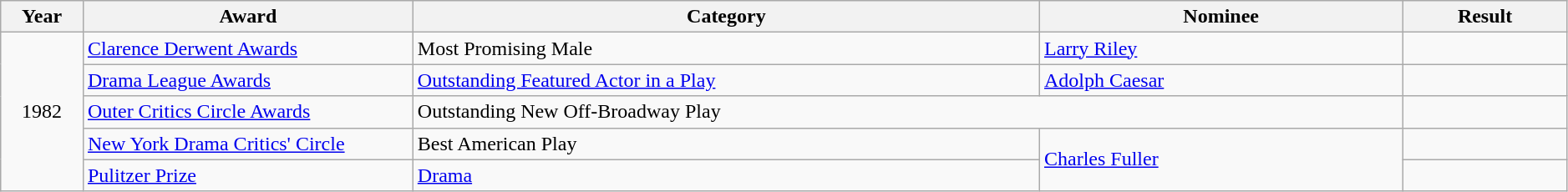<table class="wikitable sortable" style="width: 99%;">
<tr>
<th scope="col" style="width:5%;">Year</th>
<th scope="col" style="width:20%;">Award</th>
<th scope="col" style="width:38%;">Category</th>
<th scope="col" style="width:22%;">Nominee</th>
<th scope="col" style="width:10%;">Result</th>
</tr>
<tr>
<td rowspan="5" align="center">1982</td>
<td><a href='#'>Clarence Derwent Awards</a></td>
<td>Most Promising Male</td>
<td><a href='#'>Larry Riley</a></td>
<td></td>
</tr>
<tr>
<td><a href='#'>Drama League Awards</a></td>
<td><a href='#'>Outstanding Featured Actor in a Play</a></td>
<td><a href='#'>Adolph Caesar</a></td>
<td></td>
</tr>
<tr>
<td><a href='#'>Outer Critics Circle Awards</a></td>
<td colspan="2">Outstanding New Off-Broadway Play</td>
<td></td>
</tr>
<tr>
<td><a href='#'>New York Drama Critics' Circle</a></td>
<td>Best American Play</td>
<td rowspan="2"><a href='#'>Charles Fuller</a></td>
<td></td>
</tr>
<tr>
<td><a href='#'>Pulitzer Prize</a></td>
<td><a href='#'>Drama</a></td>
<td></td>
</tr>
</table>
